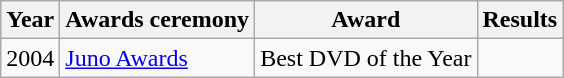<table class="wikitable">
<tr>
<th>Year</th>
<th>Awards ceremony</th>
<th>Award</th>
<th>Results</th>
</tr>
<tr>
<td>2004</td>
<td><a href='#'>Juno Awards</a></td>
<td>Best DVD of the Year</td>
<td></td>
</tr>
</table>
